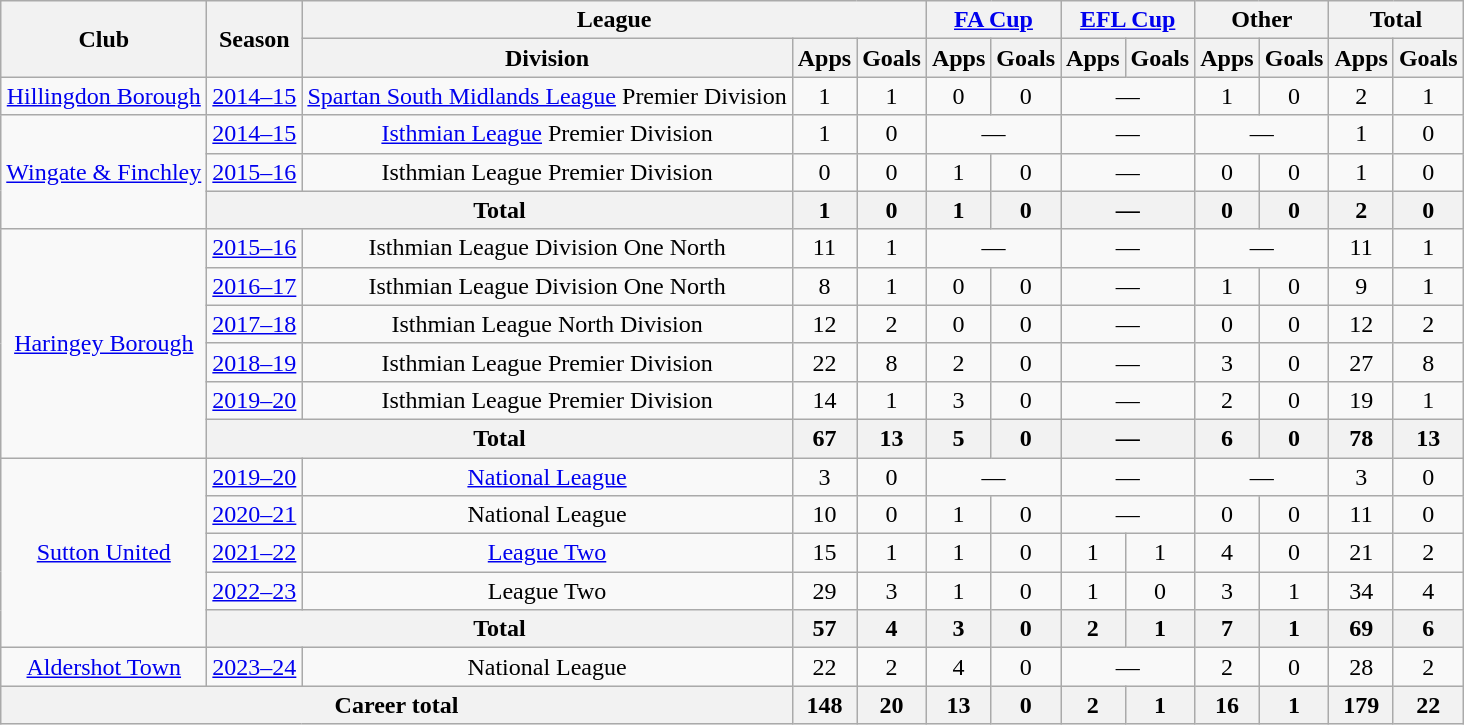<table class="wikitable" style="text-align:center">
<tr>
<th rowspan="2">Club</th>
<th rowspan="2">Season</th>
<th colspan="3">League</th>
<th colspan="2"><a href='#'>FA Cup</a></th>
<th colspan="2"><a href='#'>EFL Cup</a></th>
<th colspan="2">Other</th>
<th colspan="2">Total</th>
</tr>
<tr>
<th>Division</th>
<th>Apps</th>
<th>Goals</th>
<th>Apps</th>
<th>Goals</th>
<th>Apps</th>
<th>Goals</th>
<th>Apps</th>
<th>Goals</th>
<th>Apps</th>
<th>Goals</th>
</tr>
<tr>
<td><a href='#'>Hillingdon Borough</a></td>
<td><a href='#'>2014–15</a></td>
<td><a href='#'>Spartan South Midlands League</a> Premier Division</td>
<td>1</td>
<td>1</td>
<td>0</td>
<td>0</td>
<td colspan="2">—</td>
<td>1</td>
<td>0</td>
<td>2</td>
<td>1</td>
</tr>
<tr>
<td rowspan="3"><a href='#'>Wingate & Finchley</a></td>
<td><a href='#'>2014–15</a></td>
<td><a href='#'>Isthmian League</a> Premier Division</td>
<td>1</td>
<td>0</td>
<td colspan="2">—</td>
<td colspan="2">—</td>
<td colspan="2">—</td>
<td>1</td>
<td>0</td>
</tr>
<tr>
<td><a href='#'>2015–16</a></td>
<td>Isthmian League Premier Division</td>
<td>0</td>
<td>0</td>
<td>1</td>
<td>0</td>
<td colspan="2">—</td>
<td>0</td>
<td>0</td>
<td>1</td>
<td>0</td>
</tr>
<tr>
<th colspan=2>Total</th>
<th>1</th>
<th>0</th>
<th>1</th>
<th>0</th>
<th colspan="2">—</th>
<th>0</th>
<th>0</th>
<th>2</th>
<th>0</th>
</tr>
<tr>
<td rowspan="6"><a href='#'>Haringey Borough</a></td>
<td><a href='#'>2015–16</a></td>
<td>Isthmian League Division One North</td>
<td>11</td>
<td>1</td>
<td colspan="2">—</td>
<td colspan="2">—</td>
<td colspan="2">—</td>
<td>11</td>
<td>1</td>
</tr>
<tr>
<td><a href='#'>2016–17</a></td>
<td>Isthmian League Division One North</td>
<td>8</td>
<td>1</td>
<td>0</td>
<td>0</td>
<td colspan="2">—</td>
<td>1</td>
<td>0</td>
<td>9</td>
<td>1</td>
</tr>
<tr>
<td><a href='#'>2017–18</a></td>
<td>Isthmian League North Division</td>
<td>12</td>
<td>2</td>
<td>0</td>
<td>0</td>
<td colspan="2">—</td>
<td>0</td>
<td>0</td>
<td>12</td>
<td>2</td>
</tr>
<tr>
<td><a href='#'>2018–19</a></td>
<td>Isthmian League Premier Division</td>
<td>22</td>
<td>8</td>
<td>2</td>
<td>0</td>
<td colspan="2">—</td>
<td>3</td>
<td>0</td>
<td>27</td>
<td>8</td>
</tr>
<tr>
<td><a href='#'>2019–20</a></td>
<td>Isthmian League Premier Division</td>
<td>14</td>
<td>1</td>
<td>3</td>
<td>0</td>
<td colspan="2">—</td>
<td>2</td>
<td>0</td>
<td>19</td>
<td>1</td>
</tr>
<tr>
<th colspan=2>Total</th>
<th>67</th>
<th>13</th>
<th>5</th>
<th>0</th>
<th colspan="2">—</th>
<th>6</th>
<th>0</th>
<th>78</th>
<th>13</th>
</tr>
<tr>
<td rowspan="5"><a href='#'>Sutton United</a></td>
<td><a href='#'>2019–20</a></td>
<td><a href='#'>National League</a></td>
<td>3</td>
<td>0</td>
<td colspan="2">—</td>
<td colspan="2">—</td>
<td colspan="2">—</td>
<td>3</td>
<td>0</td>
</tr>
<tr>
<td><a href='#'>2020–21</a></td>
<td>National League</td>
<td>10</td>
<td>0</td>
<td>1</td>
<td>0</td>
<td colspan="2">—</td>
<td>0</td>
<td>0</td>
<td>11</td>
<td>0</td>
</tr>
<tr>
<td><a href='#'>2021–22</a></td>
<td><a href='#'>League Two</a></td>
<td>15</td>
<td>1</td>
<td>1</td>
<td>0</td>
<td>1</td>
<td>1</td>
<td>4</td>
<td>0</td>
<td>21</td>
<td>2</td>
</tr>
<tr>
<td><a href='#'>2022–23</a></td>
<td>League Two</td>
<td>29</td>
<td>3</td>
<td>1</td>
<td>0</td>
<td>1</td>
<td>0</td>
<td>3</td>
<td>1</td>
<td>34</td>
<td>4</td>
</tr>
<tr>
<th colspan=2>Total</th>
<th>57</th>
<th>4</th>
<th>3</th>
<th>0</th>
<th>2</th>
<th>1</th>
<th>7</th>
<th>1</th>
<th>69</th>
<th>6</th>
</tr>
<tr>
<td><a href='#'>Aldershot Town</a></td>
<td><a href='#'>2023–24</a></td>
<td>National League</td>
<td>22</td>
<td>2</td>
<td>4</td>
<td>0</td>
<td colspan="2">—</td>
<td>2</td>
<td>0</td>
<td>28</td>
<td>2</td>
</tr>
<tr>
<th colspan=3>Career total</th>
<th>148</th>
<th>20</th>
<th>13</th>
<th>0</th>
<th>2</th>
<th>1</th>
<th>16</th>
<th>1</th>
<th>179</th>
<th>22</th>
</tr>
</table>
